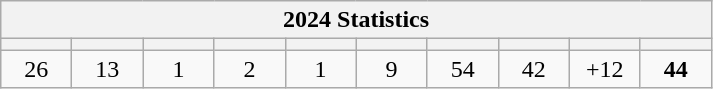<table class="wikitable" style="text-align: center;">
<tr>
<th colspan=10><strong>2024 Statistics</strong></th>
</tr>
<tr>
<th style="width: 40px;"></th>
<th style="width: 40px;"></th>
<th style="width: 40px;"></th>
<th style="width: 40px;"></th>
<th style="width: 40px;"></th>
<th style="width: 40px;"></th>
<th style="width: 40px;"></th>
<th style="width: 40px;"></th>
<th style="width: 40px;"></th>
<th style="width: 40px;"></th>
</tr>
<tr>
<td>26</td>
<td>13</td>
<td>1</td>
<td>2</td>
<td>1</td>
<td>9</td>
<td>54</td>
<td>42</td>
<td>+12</td>
<td><strong>44</strong></td>
</tr>
</table>
